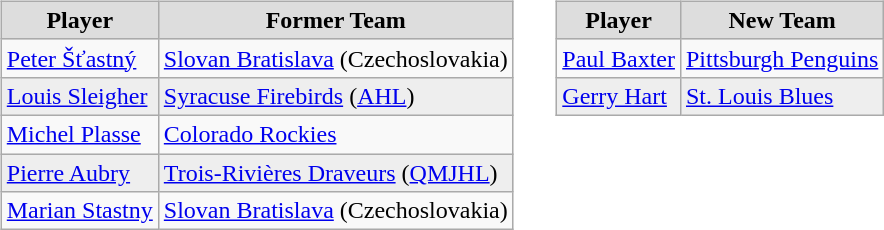<table cellspacing="10">
<tr>
<td valign="top"><br><table class="wikitable">
<tr style="text-align:center; background:#ddd;">
<td><strong>Player</strong></td>
<td><strong>Former Team</strong></td>
</tr>
<tr>
<td><a href='#'>Peter Šťastný</a></td>
<td><a href='#'>Slovan Bratislava</a> (Czechoslovakia)</td>
</tr>
<tr style="background:#eee;">
<td><a href='#'>Louis Sleigher</a></td>
<td><a href='#'>Syracuse Firebirds</a> (<a href='#'>AHL</a>)</td>
</tr>
<tr>
<td><a href='#'>Michel Plasse</a></td>
<td><a href='#'>Colorado Rockies</a></td>
</tr>
<tr style="background:#eee;">
<td><a href='#'>Pierre Aubry</a></td>
<td><a href='#'>Trois-Rivières Draveurs</a> (<a href='#'>QMJHL</a>)</td>
</tr>
<tr>
<td><a href='#'>Marian Stastny</a></td>
<td><a href='#'>Slovan Bratislava</a> (Czechoslovakia)</td>
</tr>
</table>
</td>
<td valign="top"><br><table class="wikitable">
<tr style="text-align:center; background:#ddd;">
<td><strong>Player</strong></td>
<td><strong>New Team</strong></td>
</tr>
<tr>
<td><a href='#'>Paul Baxter</a></td>
<td><a href='#'>Pittsburgh Penguins</a></td>
</tr>
<tr style="background:#eee;">
<td><a href='#'>Gerry Hart</a></td>
<td><a href='#'>St. Louis Blues</a></td>
</tr>
</table>
</td>
</tr>
</table>
